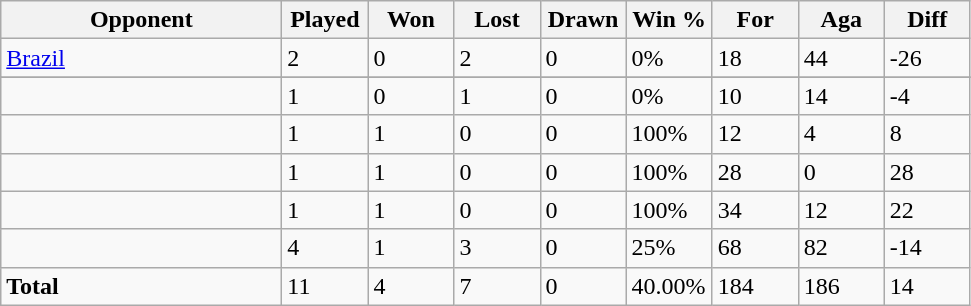<table class="wikitable sortable" style="font-size:100%">
<tr>
<th style="width:180px;">Opponent</th>
<th style="width:50px;">Played</th>
<th style="width:50px;">Won</th>
<th style="width:50px;">Lost</th>
<th style="width:50px;">Drawn</th>
<th style="width:50px;">Win %</th>
<th style="width:50px;">For</th>
<th style="width:50px;">Aga</th>
<th style="width:50px;">Diff</th>
</tr>
<tr>
<td> <a href='#'>Brazil</a></td>
<td>2</td>
<td>0</td>
<td>2</td>
<td>0</td>
<td>0%</td>
<td>18</td>
<td>44</td>
<td>-26</td>
</tr>
<tr>
</tr>
<tr>
<td style="text-align:left;"></td>
<td>1</td>
<td>0</td>
<td>1</td>
<td>0</td>
<td>0%</td>
<td>10</td>
<td>14</td>
<td>-4</td>
</tr>
<tr>
<td style="text-align:left;"></td>
<td>1</td>
<td>1</td>
<td>0</td>
<td>0</td>
<td>100%</td>
<td>12</td>
<td>4</td>
<td>8</td>
</tr>
<tr>
<td style="text-align:left;"></td>
<td>1</td>
<td>1</td>
<td>0</td>
<td>0</td>
<td>100%</td>
<td>28</td>
<td>0</td>
<td>28</td>
</tr>
<tr>
<td></td>
<td>1</td>
<td>1</td>
<td>0</td>
<td>0</td>
<td>100%</td>
<td>34</td>
<td>12</td>
<td>22</td>
</tr>
<tr>
<td></td>
<td>4</td>
<td>1</td>
<td>3</td>
<td>0</td>
<td>25%</td>
<td>68</td>
<td>82</td>
<td>-14</td>
</tr>
<tr>
<td style="text-align:left;"><strong>Total</strong></td>
<td>11</td>
<td>4</td>
<td>7</td>
<td>0</td>
<td>40.00%</td>
<td>184</td>
<td>186</td>
<td>14</td>
</tr>
</table>
